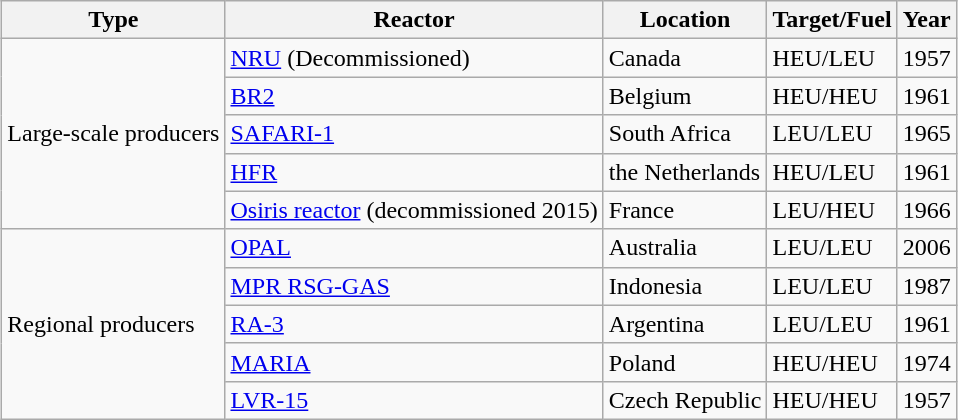<table class="wikitable" style="margin: 1em auto 1em auto;">
<tr>
<th scope="col">Type</th>
<th scope="col">Reactor</th>
<th scope="col">Location</th>
<th scope="col">Target/Fuel</th>
<th scope="col">Year</th>
</tr>
<tr>
<td rowspan="5">Large-scale producers</td>
<td><a href='#'>NRU</a> (Decommissioned)</td>
<td>Canada</td>
<td>HEU/LEU</td>
<td>1957</td>
</tr>
<tr>
<td><a href='#'>BR2</a></td>
<td>Belgium</td>
<td>HEU/HEU</td>
<td>1961</td>
</tr>
<tr>
<td><a href='#'>SAFARI-1</a></td>
<td>South Africa</td>
<td>LEU/LEU</td>
<td>1965</td>
</tr>
<tr>
<td><a href='#'>HFR</a></td>
<td>the Netherlands</td>
<td>HEU/LEU</td>
<td>1961</td>
</tr>
<tr>
<td><a href='#'>Osiris reactor</a> (decommissioned 2015)</td>
<td>France</td>
<td>LEU/HEU</td>
<td>1966</td>
</tr>
<tr>
<td rowspan="5">Regional producers</td>
<td><a href='#'>OPAL</a></td>
<td>Australia</td>
<td>LEU/LEU</td>
<td>2006</td>
</tr>
<tr>
<td><a href='#'>MPR RSG-GAS</a></td>
<td>Indonesia</td>
<td>LEU/LEU</td>
<td>1987</td>
</tr>
<tr>
<td><a href='#'>RA-3</a></td>
<td>Argentina</td>
<td>LEU/LEU</td>
<td>1961</td>
</tr>
<tr>
<td><a href='#'>MARIA</a></td>
<td>Poland</td>
<td>HEU/HEU</td>
<td>1974</td>
</tr>
<tr>
<td><a href='#'>LVR-15</a></td>
<td>Czech Republic</td>
<td>HEU/HEU</td>
<td>1957</td>
</tr>
</table>
